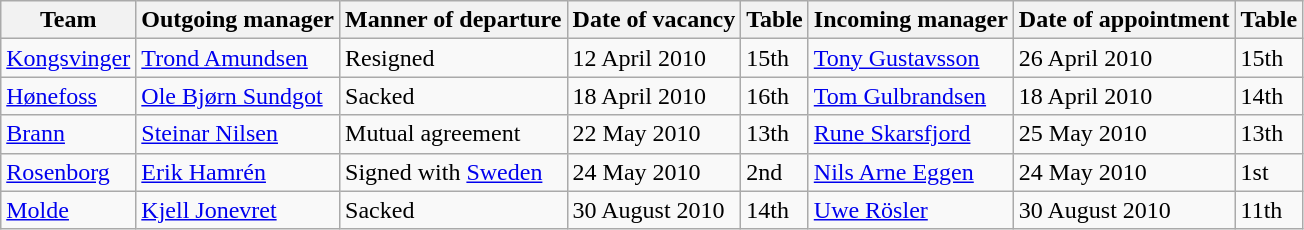<table class="wikitable">
<tr>
<th>Team</th>
<th>Outgoing manager</th>
<th>Manner of departure</th>
<th>Date of vacancy</th>
<th>Table</th>
<th>Incoming manager</th>
<th>Date of appointment</th>
<th>Table</th>
</tr>
<tr>
<td><a href='#'>Kongsvinger</a></td>
<td> <a href='#'>Trond Amundsen</a></td>
<td>Resigned</td>
<td>12 April 2010</td>
<td>15th</td>
<td> <a href='#'>Tony Gustavsson</a></td>
<td>26 April 2010</td>
<td>15th</td>
</tr>
<tr>
<td><a href='#'>Hønefoss</a></td>
<td> <a href='#'>Ole Bjørn Sundgot</a></td>
<td>Sacked</td>
<td>18 April 2010</td>
<td>16th</td>
<td> <a href='#'>Tom Gulbrandsen</a></td>
<td>18 April 2010</td>
<td>14th</td>
</tr>
<tr>
<td><a href='#'>Brann</a></td>
<td> <a href='#'>Steinar Nilsen</a></td>
<td>Mutual agreement</td>
<td>22 May 2010</td>
<td>13th</td>
<td> <a href='#'>Rune Skarsfjord</a></td>
<td>25 May 2010</td>
<td>13th</td>
</tr>
<tr>
<td><a href='#'>Rosenborg</a></td>
<td> <a href='#'>Erik Hamrén</a></td>
<td>Signed with <a href='#'>Sweden</a></td>
<td>24 May 2010</td>
<td>2nd</td>
<td> <a href='#'>Nils Arne Eggen</a></td>
<td>24 May 2010</td>
<td>1st</td>
</tr>
<tr>
<td><a href='#'>Molde</a></td>
<td> <a href='#'>Kjell Jonevret</a></td>
<td>Sacked</td>
<td>30 August 2010</td>
<td>14th</td>
<td> <a href='#'>Uwe Rösler</a></td>
<td>30 August 2010</td>
<td>11th</td>
</tr>
</table>
